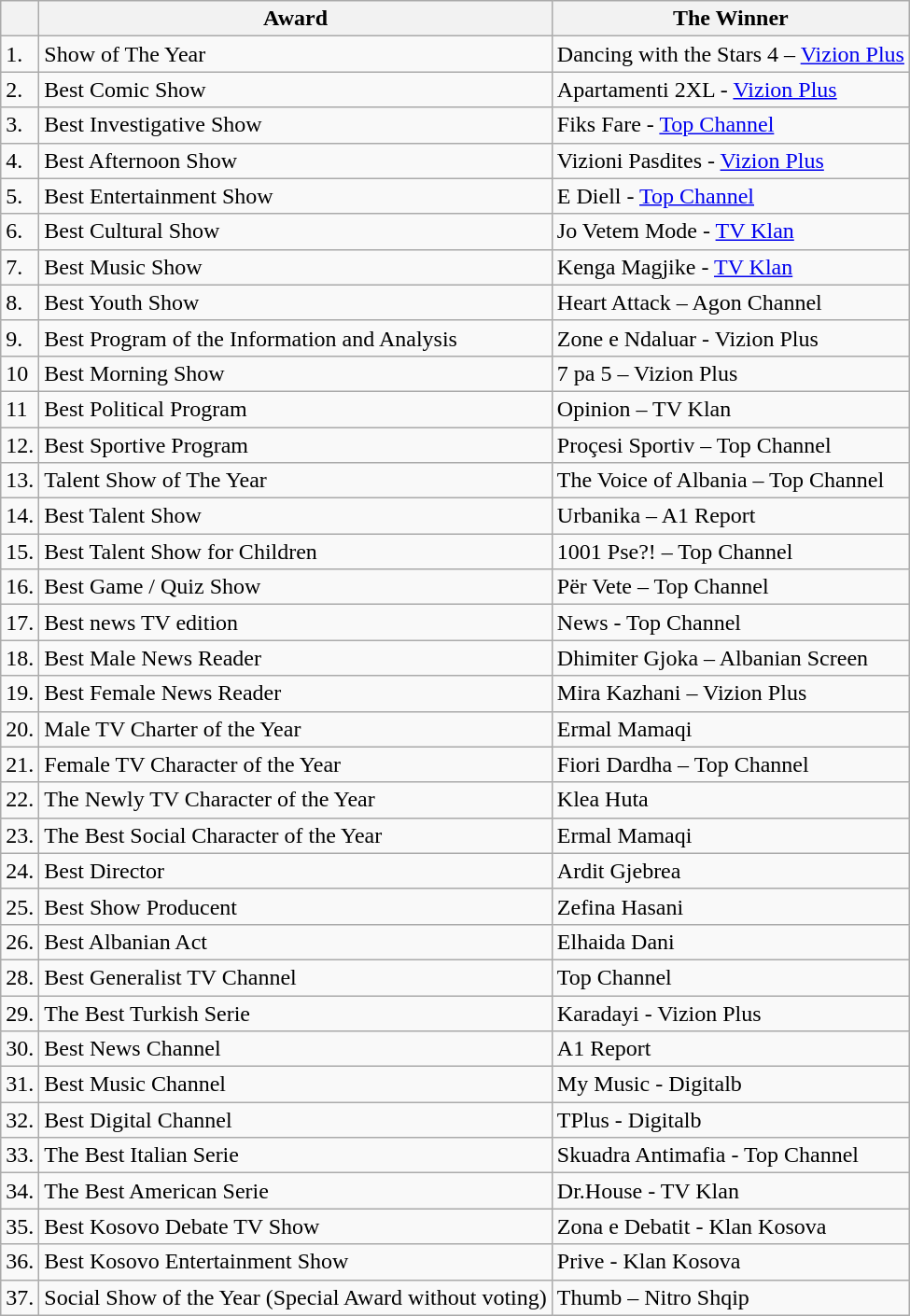<table class="wikitable">
<tr>
<th></th>
<th>Award</th>
<th>The Winner</th>
</tr>
<tr>
<td>1.</td>
<td>Show of The Year</td>
<td>Dancing with the Stars 4 – <a href='#'>Vizion Plus</a></td>
</tr>
<tr>
<td>2.</td>
<td>Best Comic Show</td>
<td>Apartamenti 2XL - <a href='#'>Vizion Plus</a></td>
</tr>
<tr>
<td>3.</td>
<td>Best Investigative Show</td>
<td>Fiks Fare - <a href='#'>Top Channel</a></td>
</tr>
<tr>
<td>4.</td>
<td>Best Afternoon Show</td>
<td>Vizioni Pasdites - <a href='#'>Vizion Plus</a></td>
</tr>
<tr>
<td>5.</td>
<td>Best Entertainment Show</td>
<td>E Diell - <a href='#'>Top Channel</a></td>
</tr>
<tr>
<td>6.</td>
<td>Best Cultural Show</td>
<td>Jo Vetem Mode - <a href='#'>TV Klan</a></td>
</tr>
<tr>
<td>7.</td>
<td>Best Music Show</td>
<td>Kenga Magjike - <a href='#'>TV Klan</a></td>
</tr>
<tr>
<td>8.</td>
<td>Best Youth Show</td>
<td>Heart Attack – Agon Channel</td>
</tr>
<tr>
<td>9.</td>
<td>Best Program of the Information and Analysis</td>
<td>Zone e Ndaluar - Vizion Plus</td>
</tr>
<tr>
<td>10</td>
<td>Best Morning Show</td>
<td>7 pa 5 – Vizion Plus</td>
</tr>
<tr>
<td>11</td>
<td>Best Political Program</td>
<td>Opinion – TV Klan</td>
</tr>
<tr>
<td>12.</td>
<td>Best Sportive Program</td>
<td>Proçesi Sportiv – Top Channel</td>
</tr>
<tr>
<td>13.</td>
<td>Talent Show of The Year</td>
<td>The Voice of Albania – Top Channel</td>
</tr>
<tr>
<td>14.</td>
<td>Best Talent Show</td>
<td>Urbanika – A1 Report</td>
</tr>
<tr>
<td>15.</td>
<td>Best Talent Show for Children</td>
<td>1001 Pse?! – Top Channel</td>
</tr>
<tr>
<td>16.</td>
<td>Best Game / Quiz Show</td>
<td>Për Vete – Top Channel</td>
</tr>
<tr>
<td>17.</td>
<td>Best news TV edition</td>
<td>News -  Top Channel</td>
</tr>
<tr>
<td>18.</td>
<td>Best Male News Reader</td>
<td>Dhimiter Gjoka – Albanian Screen</td>
</tr>
<tr>
<td>19.</td>
<td>Best Female News Reader</td>
<td>Mira Kazhani – Vizion Plus</td>
</tr>
<tr>
<td>20.</td>
<td>Male TV Charter of the Year</td>
<td>Ermal Mamaqi</td>
</tr>
<tr>
<td>21.</td>
<td>Female TV Character of the Year</td>
<td>Fiori Dardha – Top Channel</td>
</tr>
<tr>
<td>22.</td>
<td>The Newly TV Character of the Year</td>
<td>Klea Huta</td>
</tr>
<tr>
<td>23.</td>
<td>The Best Social Character of the Year</td>
<td>Ermal Mamaqi</td>
</tr>
<tr>
<td>24.</td>
<td>Best Director</td>
<td>Ardit Gjebrea</td>
</tr>
<tr>
<td>25.</td>
<td>Best Show Producent</td>
<td>Zefina Hasani</td>
</tr>
<tr>
<td>26.</td>
<td>Best Albanian Act</td>
<td>Elhaida Dani</td>
</tr>
<tr>
<td>28.</td>
<td>Best Generalist TV Channel</td>
<td>Top Channel</td>
</tr>
<tr>
<td>29.</td>
<td>The Best Turkish Serie</td>
<td>Karadayi - Vizion Plus</td>
</tr>
<tr>
<td>30.</td>
<td>Best News Channel</td>
<td>A1 Report</td>
</tr>
<tr>
<td>31.</td>
<td>Best Music Channel</td>
<td>My Music - Digitalb</td>
</tr>
<tr>
<td>32.</td>
<td>Best Digital Channel</td>
<td>TPlus - Digitalb</td>
</tr>
<tr>
<td>33.</td>
<td>The Best Italian Serie</td>
<td>Skuadra Antimafia - Top Channel</td>
</tr>
<tr>
<td>34.</td>
<td>The Best American Serie</td>
<td>Dr.House - TV Klan</td>
</tr>
<tr>
<td>35.</td>
<td>Best Kosovo Debate TV Show</td>
<td>Zona e Debatit - Klan Kosova</td>
</tr>
<tr>
<td>36.</td>
<td>Best Kosovo Entertainment Show</td>
<td>Prive - Klan Kosova</td>
</tr>
<tr>
<td>37.</td>
<td>Social Show of the Year (Special Award without voting)</td>
<td>Thumb – Nitro Shqip</td>
</tr>
</table>
